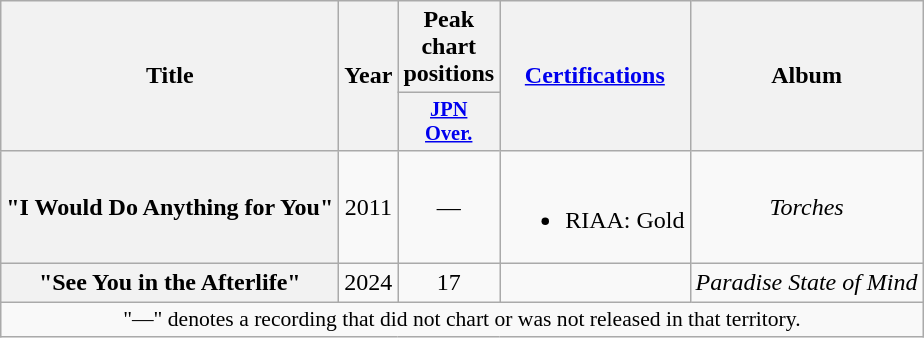<table class="wikitable plainrowheaders" style="text-align:center;">
<tr>
<th scope="col" rowspan="2">Title</th>
<th scope="col" rowspan="2">Year</th>
<th scope="col" colspan="1">Peak chart positions</th>
<th scope="col" rowspan="2"><a href='#'>Certifications</a></th>
<th scope="col" rowspan="2">Album</th>
</tr>
<tr>
<th scope="col" style="width:3em;font-size:85%;"><a href='#'>JPN<br>Over.</a><br></th>
</tr>
<tr>
<th scope="row">"I Would Do Anything for You"</th>
<td>2011</td>
<td>—</td>
<td><br><ul><li>RIAA: Gold</li></ul></td>
<td><em>Torches</em></td>
</tr>
<tr>
<th scope="row">"See You in the Afterlife"</th>
<td>2024</td>
<td>17</td>
<td></td>
<td><em>Paradise State of Mind</em></td>
</tr>
<tr>
<td colspan="10" style="font-size:90%">"—" denotes a recording that did not chart or was not released in that territory.</td>
</tr>
</table>
